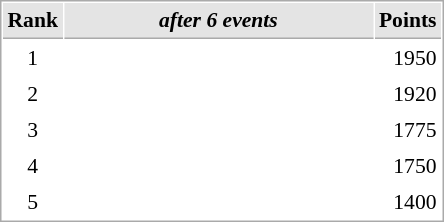<table cellspacing="1" cellpadding="3" style="border:1px solid #aaa; font-size:90%;">
<tr style="background:#e4e4e4;">
<th style="border-bottom:1px solid #aaa; width:10px;">Rank</th>
<th style="border-bottom:1px solid #aaa; width:200px; white-space:nowrap;"><em>after 6 events</em> </th>
<th style="border-bottom:1px solid #aaa; width:20px;">Points</th>
</tr>
<tr>
<td align=center>1</td>
<td></td>
<td align=right>1950</td>
</tr>
<tr>
<td align=center>2</td>
<td></td>
<td align=right>1920</td>
</tr>
<tr>
<td align=center>3</td>
<td></td>
<td align=right>1775</td>
</tr>
<tr>
<td align=center>4</td>
<td></td>
<td align=right>1750</td>
</tr>
<tr>
<td align=center>5</td>
<td></td>
<td align=right>1400</td>
</tr>
</table>
